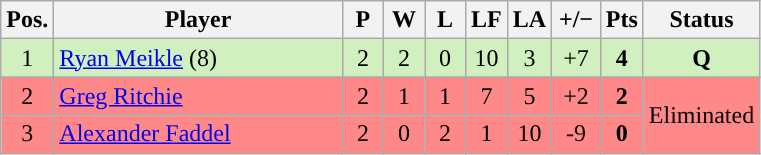<table class="wikitable" style="text-align:center; margin: 1em auto 1em auto, align:left">
<tr>
<th width=20>Pos.</th>
<th width=185>Player</th>
<th width=20>P</th>
<th width=20>W</th>
<th width=20>L</th>
<th width=20>LF</th>
<th width=20>LA</th>
<th width=25>+/−</th>
<th width=20>Pts</th>
<th width=70>Status</th>
</tr>
<tr style="background:#D0F0C0;">
<td>1</td>
<td align=left> <a href='#'>Ryan Meikle</a> (8)</td>
<td>2</td>
<td>2</td>
<td>0</td>
<td>10</td>
<td>3</td>
<td>+7</td>
<td><strong>4</strong></td>
<td rowspan=1><strong>Q</strong></td>
</tr>
<tr style="background:#FF8888;">
<td>2</td>
<td align=left> <a href='#'>Greg Ritchie</a></td>
<td>2</td>
<td>1</td>
<td>1</td>
<td>7</td>
<td>5</td>
<td>+2</td>
<td><strong>2</strong></td>
<td rowspan=2>Eliminated</td>
</tr>
<tr style="background:#FF8888;">
<td>3</td>
<td align=left> <a href='#'>Alexander Faddel</a></td>
<td>2</td>
<td>0</td>
<td>2</td>
<td>1</td>
<td>10</td>
<td>-9</td>
<td><strong>0</strong></td>
</tr>
</table>
